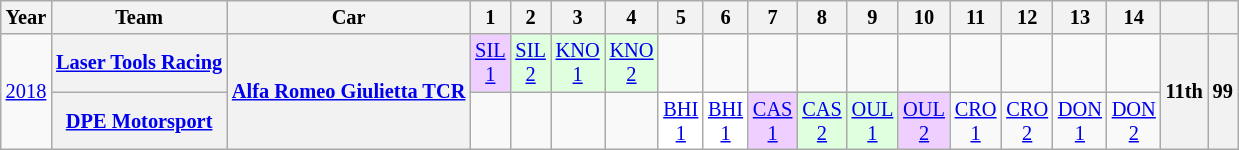<table class="wikitable" style="text-align:center; font-size:85%">
<tr>
<th>Year</th>
<th>Team</th>
<th>Car</th>
<th>1</th>
<th>2</th>
<th>3</th>
<th>4</th>
<th>5</th>
<th>6</th>
<th>7</th>
<th>8</th>
<th>9</th>
<th>10</th>
<th>11</th>
<th>12</th>
<th>13</th>
<th>14</th>
<th></th>
<th></th>
</tr>
<tr>
<td rowspan=2><a href='#'>2018</a></td>
<th nowrap><a href='#'>Laser Tools Racing</a></th>
<th rowspan=2 nowrap><a href='#'>Alfa Romeo Giulietta TCR</a></th>
<td style="background:#efcfff;"><a href='#'>SIL<br>1</a><br></td>
<td style="background:#dfffdf;"><a href='#'>SIL<br>2</a><br></td>
<td style="background:#dfffdf;"><a href='#'>KNO<br>1</a><br></td>
<td style="background:#dfffdf;"><a href='#'>KNO<br>2</a><br></td>
<td></td>
<td></td>
<td></td>
<td></td>
<td></td>
<td></td>
<td></td>
<td></td>
<td></td>
<td></td>
<th rowspan=2>11th</th>
<th rowspan=2>99</th>
</tr>
<tr>
<th nowrap><a href='#'>DPE Motorsport</a></th>
<td></td>
<td></td>
<td></td>
<td></td>
<td style="background:#ffffff;"><a href='#'>BHI<br>1</a><br></td>
<td style="background:#ffffff;"><a href='#'>BHI<br>1</a><br></td>
<td style="background:#efcfff;"><a href='#'>CAS<br>1</a><br></td>
<td style="background:#dfffdf;"><a href='#'>CAS<br>2</a><br></td>
<td style="background:#dfffdf;"><a href='#'>OUL<br>1</a><br></td>
<td style="background:#efcfff;"><a href='#'>OUL<br>2</a><br></td>
<td style="background:#;"><a href='#'>CRO<br>1</a></td>
<td style="background:#;"><a href='#'>CRO<br>2</a></td>
<td style="background:#;"><a href='#'>DON<br>1</a></td>
<td style="background:#;"><a href='#'>DON<br>2</a></td>
</tr>
</table>
